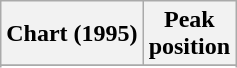<table class="wikitable plainrowheaders sortable" style="text-align:center;">
<tr>
<th scope="col">Chart (1995)</th>
<th scope="col">Peak<br>position</th>
</tr>
<tr>
</tr>
<tr>
</tr>
</table>
